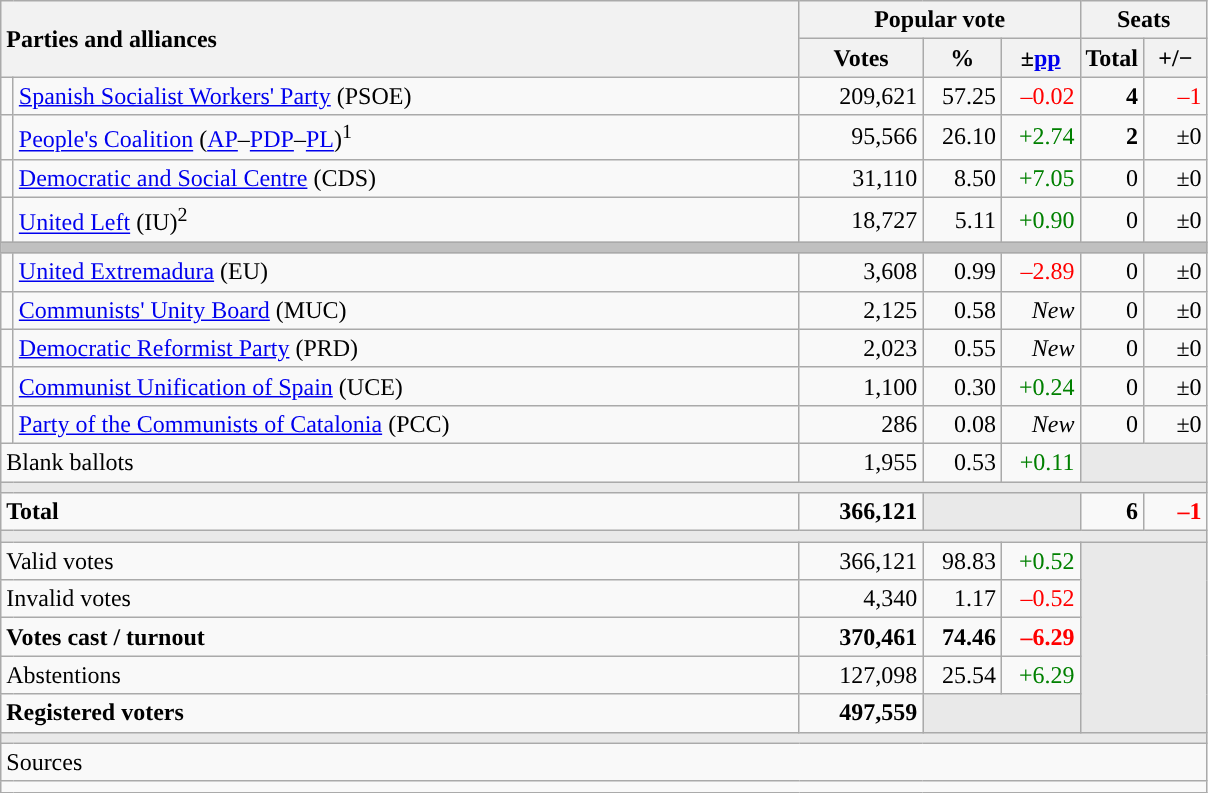<table class="wikitable" style="text-align:right;">
<tr>
<th style="text-align:left;" rowspan="2" colspan="2" width="525">Parties and alliances</th>
<th colspan="3">Popular vote</th>
<th colspan="2">Seats</th>
</tr>
<tr>
<th width="75">Votes</th>
<th width="45">%</th>
<th width="45">±<a href='#'>pp</a></th>
<th width="35">Total</th>
<th width="35">+/−</th>
</tr>
<tr>
<td width="1" style="color:inherit;background:"></td>
<td align="left"><a href='#'>Spanish Socialist Workers' Party</a> (PSOE)</td>
<td>209,621</td>
<td>57.25</td>
<td style="color:red;">–0.02</td>
<td><strong>4</strong></td>
<td style="color:red;">–1</td>
</tr>
<tr>
<td style="color:inherit;background:"></td>
<td align="left"><a href='#'>People's Coalition</a> (<a href='#'>AP</a>–<a href='#'>PDP</a>–<a href='#'>PL</a>)<sup>1</sup></td>
<td>95,566</td>
<td>26.10</td>
<td style="color:green;">+2.74</td>
<td><strong>2</strong></td>
<td>±0</td>
</tr>
<tr>
<td style="color:inherit;background:"></td>
<td align="left"><a href='#'>Democratic and Social Centre</a> (CDS)</td>
<td>31,110</td>
<td>8.50</td>
<td style="color:green;">+7.05</td>
<td>0</td>
<td>±0</td>
</tr>
<tr>
<td style="color:inherit;background:"></td>
<td align="left"><a href='#'>United Left</a> (IU)<sup>2</sup></td>
<td>18,727</td>
<td>5.11</td>
<td style="color:green;">+0.90</td>
<td>0</td>
<td>±0</td>
</tr>
<tr>
<td colspan="7" bgcolor="#C0C0C0"></td>
</tr>
<tr>
<td style="color:inherit;background:"></td>
<td align="left"><a href='#'>United Extremadura</a> (EU)</td>
<td>3,608</td>
<td>0.99</td>
<td style="color:red;">–2.89</td>
<td>0</td>
<td>±0</td>
</tr>
<tr>
<td style="color:inherit;background:"></td>
<td align="left"><a href='#'>Communists' Unity Board</a> (MUC)</td>
<td>2,125</td>
<td>0.58</td>
<td><em>New</em></td>
<td>0</td>
<td>±0</td>
</tr>
<tr>
<td style="color:inherit;background:"></td>
<td align="left"><a href='#'>Democratic Reformist Party</a> (PRD)</td>
<td>2,023</td>
<td>0.55</td>
<td><em>New</em></td>
<td>0</td>
<td>±0</td>
</tr>
<tr>
<td style="color:inherit;background:"></td>
<td align="left"><a href='#'>Communist Unification of Spain</a> (UCE)</td>
<td>1,100</td>
<td>0.30</td>
<td style="color:green;">+0.24</td>
<td>0</td>
<td>±0</td>
</tr>
<tr>
<td style="color:inherit;background:"></td>
<td align="left"><a href='#'>Party of the Communists of Catalonia</a> (PCC)</td>
<td>286</td>
<td>0.08</td>
<td><em>New</em></td>
<td>0</td>
<td>±0</td>
</tr>
<tr>
<td align="left" colspan="2">Blank ballots</td>
<td>1,955</td>
<td>0.53</td>
<td style="color:green;">+0.11</td>
<td bgcolor="#E9E9E9" colspan="2"></td>
</tr>
<tr>
<td colspan="7" bgcolor="#E9E9E9"></td>
</tr>
<tr style="font-weight:bold;">
<td align="left" colspan="2">Total</td>
<td>366,121</td>
<td bgcolor="#E9E9E9" colspan="2"></td>
<td>6</td>
<td style="color:red;">–1</td>
</tr>
<tr>
<td colspan="7" bgcolor="#E9E9E9"></td>
</tr>
<tr>
<td align="left" colspan="2">Valid votes</td>
<td>366,121</td>
<td>98.83</td>
<td style="color:green;">+0.52</td>
<td bgcolor="#E9E9E9" colspan="2" rowspan="5"></td>
</tr>
<tr>
<td align="left" colspan="2">Invalid votes</td>
<td>4,340</td>
<td>1.17</td>
<td style="color:red;">–0.52</td>
</tr>
<tr style="font-weight:bold;">
<td align="left" colspan="2">Votes cast / turnout</td>
<td>370,461</td>
<td>74.46</td>
<td style="color:red;">–6.29</td>
</tr>
<tr>
<td align="left" colspan="2">Abstentions</td>
<td>127,098</td>
<td>25.54</td>
<td style="color:green;">+6.29</td>
</tr>
<tr style="font-weight:bold;">
<td align="left" colspan="2">Registered voters</td>
<td>497,559</td>
<td bgcolor="#E9E9E9" colspan="2"></td>
</tr>
<tr>
<td colspan="7" bgcolor="#E9E9E9"></td>
</tr>
<tr>
<td align="left" colspan="7">Sources</td>
</tr>
<tr>
<td colspan="7" style="text-align:left; max-width:790px;"></td>
</tr>
</table>
